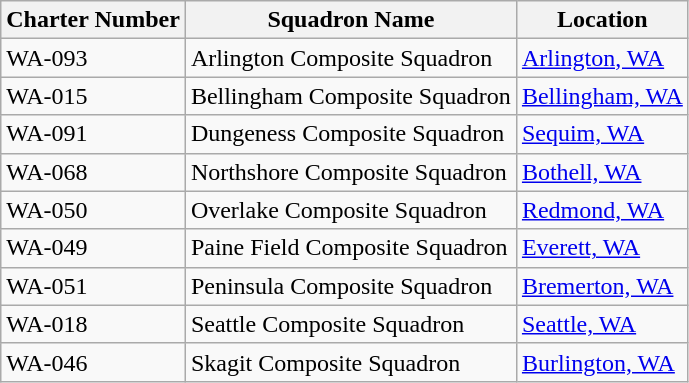<table class="wikitable">
<tr>
<th>Charter Number</th>
<th>Squadron Name</th>
<th>Location</th>
</tr>
<tr>
<td>WA-093</td>
<td>Arlington Composite Squadron</td>
<td><a href='#'>Arlington, WA</a></td>
</tr>
<tr>
<td>WA-015</td>
<td>Bellingham Composite Squadron</td>
<td><a href='#'>Bellingham, WA</a></td>
</tr>
<tr>
<td>WA-091</td>
<td>Dungeness Composite Squadron</td>
<td><a href='#'>Sequim, WA</a></td>
</tr>
<tr>
<td>WA-068</td>
<td>Northshore Composite Squadron</td>
<td><a href='#'>Bothell, WA</a></td>
</tr>
<tr>
<td>WA-050</td>
<td>Overlake Composite Squadron</td>
<td><a href='#'>Redmond, WA</a></td>
</tr>
<tr>
<td>WA-049</td>
<td>Paine Field Composite Squadron</td>
<td><a href='#'>Everett, WA</a></td>
</tr>
<tr>
<td>WA-051</td>
<td>Peninsula Composite Squadron</td>
<td><a href='#'>Bremerton, WA</a></td>
</tr>
<tr>
<td>WA-018</td>
<td>Seattle Composite Squadron</td>
<td><a href='#'>Seattle, WA</a></td>
</tr>
<tr>
<td>WA-046</td>
<td>Skagit Composite Squadron</td>
<td><a href='#'>Burlington, WA</a></td>
</tr>
</table>
